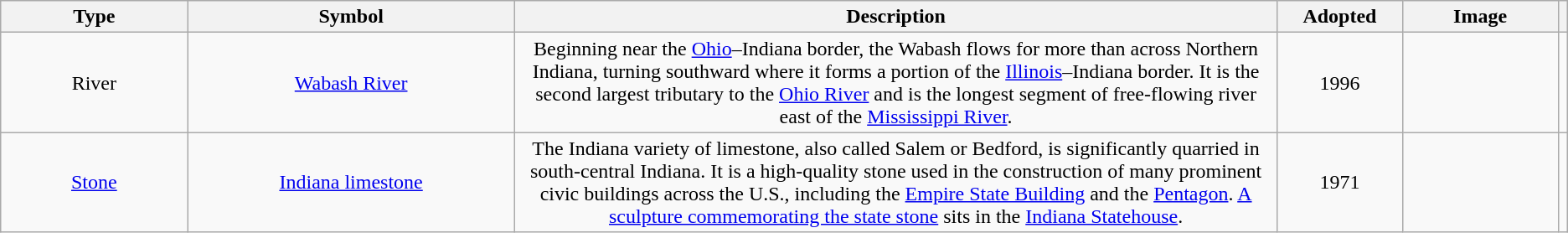<table class="wikitable sortable" style="text-align:center;">
<tr>
<th width=12%>Type</th>
<th width=21%>Symbol</th>
<th width=49% class=unsortable>Description</th>
<th width=8%>Adopted</th>
<th width=10% class=unsortable>Image</th>
<th width=5% class="unsortable"></th>
</tr>
<tr>
<td>River</td>
<td><a href='#'>Wabash River</a></td>
<td>Beginning near the <a href='#'>Ohio</a>–Indiana border, the Wabash flows for more than  across Northern Indiana, turning southward where it forms a portion of the <a href='#'>Illinois</a>–Indiana border. It is the second largest tributary to the <a href='#'>Ohio River</a> and is the longest segment of free-flowing river east of the <a href='#'>Mississippi River</a>.</td>
<td>1996</td>
<td></td>
<td></td>
</tr>
<tr>
<td><a href='#'>Stone</a></td>
<td><a href='#'>Indiana limestone</a></td>
<td>The Indiana variety of limestone, also called Salem or Bedford, is significantly quarried in south-central Indiana. It is a high-quality stone used in the construction of many prominent civic buildings across the U.S., including the <a href='#'>Empire State Building</a> and the <a href='#'>Pentagon</a>. <a href='#'>A sculpture commemorating the state stone</a> sits in the <a href='#'>Indiana Statehouse</a>.</td>
<td>1971</td>
<td></td>
<td></td>
</tr>
</table>
